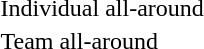<table>
<tr>
<td>Individual all-around</td>
<td></td>
<td></td>
<td></td>
</tr>
<tr>
<td>Team all-around</td>
<td></td>
<td></td>
<td></td>
</tr>
</table>
